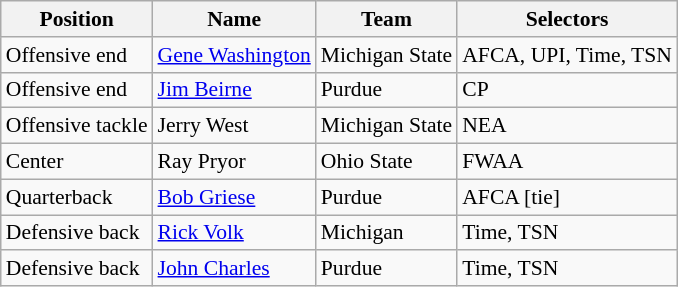<table class="wikitable" style="font-size: 90%">
<tr>
<th>Position</th>
<th>Name</th>
<th>Team</th>
<th>Selectors</th>
</tr>
<tr>
<td>Offensive end</td>
<td><a href='#'>Gene Washington</a></td>
<td>Michigan State</td>
<td>AFCA, UPI, Time, TSN</td>
</tr>
<tr>
<td>Offensive end</td>
<td><a href='#'>Jim Beirne</a></td>
<td>Purdue</td>
<td>CP</td>
</tr>
<tr>
<td>Offensive tackle</td>
<td>Jerry West</td>
<td>Michigan State</td>
<td>NEA</td>
</tr>
<tr>
<td>Center</td>
<td>Ray Pryor</td>
<td>Ohio State</td>
<td>FWAA</td>
</tr>
<tr>
<td>Quarterback</td>
<td><a href='#'>Bob Griese</a></td>
<td>Purdue</td>
<td>AFCA [tie]</td>
</tr>
<tr>
<td>Defensive back</td>
<td><a href='#'>Rick Volk</a></td>
<td>Michigan</td>
<td>Time, TSN</td>
</tr>
<tr>
<td>Defensive back</td>
<td><a href='#'>John Charles</a></td>
<td>Purdue</td>
<td>Time, TSN</td>
</tr>
</table>
